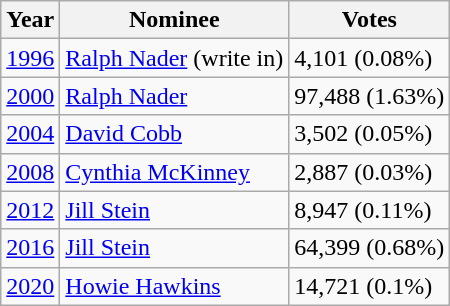<table class="wikitable">
<tr>
<th>Year</th>
<th>Nominee</th>
<th>Votes</th>
</tr>
<tr>
<td><a href='#'>1996</a></td>
<td><a href='#'>Ralph Nader</a> (write in)</td>
<td>4,101 (0.08%)</td>
</tr>
<tr>
<td><a href='#'>2000</a></td>
<td><a href='#'>Ralph Nader</a></td>
<td>97,488 (1.63%)</td>
</tr>
<tr>
<td><a href='#'>2004</a></td>
<td><a href='#'>David Cobb</a></td>
<td>3,502 (0.05%)</td>
</tr>
<tr>
<td><a href='#'>2008</a></td>
<td><a href='#'>Cynthia McKinney</a></td>
<td>2,887 (0.03%)</td>
</tr>
<tr>
<td><a href='#'>2012</a></td>
<td><a href='#'>Jill Stein</a></td>
<td>8,947 (0.11%)</td>
</tr>
<tr>
<td><a href='#'>2016</a></td>
<td><a href='#'>Jill Stein</a></td>
<td>64,399 (0.68%)</td>
</tr>
<tr>
<td><a href='#'>2020</a></td>
<td><a href='#'>Howie Hawkins</a></td>
<td>14,721 (0.1%)</td>
</tr>
</table>
